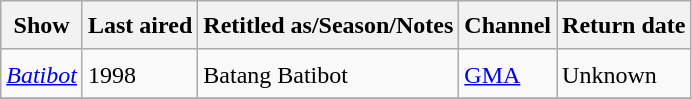<table class="wikitable" style="text-align:left; line-height:25px; width:auto;">
<tr>
<th>Show</th>
<th>Last aired</th>
<th>Retitled as/Season/Notes</th>
<th>Channel</th>
<th>Return date</th>
</tr>
<tr>
<td><em><a href='#'>Batibot</a></em></td>
<td>1998</td>
<td>Batang Batibot</td>
<td><a href='#'>GMA</a></td>
<td>Unknown</td>
</tr>
<tr>
</tr>
</table>
